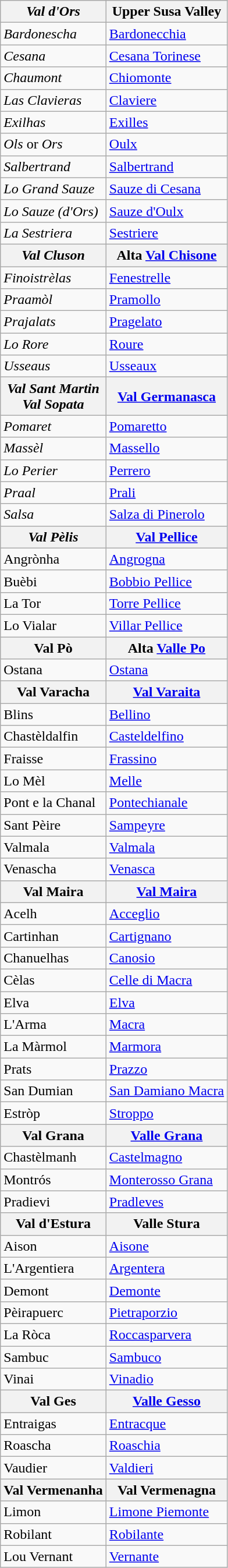<table class="wikitable">
<tr>
<th><em>Val d'Ors</em></th>
<th>Upper Susa Valley</th>
</tr>
<tr>
<td><em>Bardonescha</em></td>
<td><a href='#'>Bardonecchia</a></td>
</tr>
<tr>
<td><em>Cesana</em></td>
<td><a href='#'>Cesana Torinese</a></td>
</tr>
<tr>
<td><em>Chaumont</em></td>
<td><a href='#'>Chiomonte</a></td>
</tr>
<tr>
<td><em>Las Clavieras</em></td>
<td><a href='#'>Claviere</a></td>
</tr>
<tr>
<td><em>Exilhas</em></td>
<td><a href='#'>Exilles</a></td>
</tr>
<tr>
<td><em>Ols</em> or <em>Ors</em></td>
<td><a href='#'>Oulx</a></td>
</tr>
<tr>
<td><em>Salbertrand</em></td>
<td><a href='#'>Salbertrand</a></td>
</tr>
<tr>
<td><em>Lo Grand Sauze</em></td>
<td><a href='#'>Sauze di Cesana</a></td>
</tr>
<tr>
<td><em>Lo Sauze (d'Ors)</em></td>
<td><a href='#'>Sauze d'Oulx</a></td>
</tr>
<tr>
<td><em>La Sestriera</em></td>
<td><a href='#'>Sestriere</a></td>
</tr>
<tr>
<th><em>Val Cluson</em></th>
<th>Alta <a href='#'>Val Chisone</a></th>
</tr>
<tr>
<td><em>Finoistrèlas</em></td>
<td><a href='#'>Fenestrelle</a></td>
</tr>
<tr>
<td><em>Praamòl</em></td>
<td><a href='#'>Pramollo</a></td>
</tr>
<tr>
<td><em>Prajalats</em></td>
<td><a href='#'>Pragelato</a></td>
</tr>
<tr>
<td><em>Lo Rore</em></td>
<td><a href='#'>Roure</a></td>
</tr>
<tr>
<td><em>Usseaus</em></td>
<td><a href='#'>Usseaux</a></td>
</tr>
<tr>
<th><em>Val Sant Martin</em><br><em>Val Sopata</em></th>
<th><a href='#'>Val Germanasca</a></th>
</tr>
<tr>
<td><em>Pomaret</em></td>
<td><a href='#'>Pomaretto</a></td>
</tr>
<tr>
<td><em>Massèl</em></td>
<td><a href='#'>Massello</a></td>
</tr>
<tr>
<td><em>Lo Perier</em></td>
<td><a href='#'>Perrero</a></td>
</tr>
<tr>
<td><em>Praal</em></td>
<td><a href='#'>Prali</a></td>
</tr>
<tr>
<td><em>Salsa</em></td>
<td><a href='#'>Salza di Pinerolo</a></td>
</tr>
<tr>
<th><em>Val Pèlis</th>
<th><a href='#'>Val Pellice</a></th>
</tr>
<tr>
<td></em>Angrònha<em></td>
<td><a href='#'>Angrogna</a></td>
</tr>
<tr>
<td></em>Buèbi<em></td>
<td><a href='#'>Bobbio Pellice</a></td>
</tr>
<tr>
<td></em>La Tor<em></td>
<td><a href='#'>Torre Pellice</a></td>
</tr>
<tr>
<td></em>Lo Vialar<em></td>
<td><a href='#'>Villar Pellice</a></td>
</tr>
<tr>
<th></em>Val Pò<em></th>
<th>Alta <a href='#'>Valle Po</a></th>
</tr>
<tr>
<td></em>Ostana<em></td>
<td><a href='#'>Ostana</a></td>
</tr>
<tr>
<th></em>Val Varacha<em></th>
<th><a href='#'>Val Varaita</a></th>
</tr>
<tr>
<td></em>Blins<em></td>
<td><a href='#'>Bellino</a></td>
</tr>
<tr>
<td></em>Chastèldalfin<em></td>
<td><a href='#'>Casteldelfino</a></td>
</tr>
<tr>
<td></em>Fraisse<em></td>
<td><a href='#'>Frassino</a></td>
</tr>
<tr>
<td></em>Lo Mèl<em></td>
<td><a href='#'>Melle</a></td>
</tr>
<tr>
<td></em>Pont e la Chanal<em></td>
<td><a href='#'>Pontechianale</a></td>
</tr>
<tr>
<td></em>Sant Pèire<em></td>
<td><a href='#'>Sampeyre</a></td>
</tr>
<tr>
<td></em>Valmala<em></td>
<td><a href='#'>Valmala</a></td>
</tr>
<tr>
<td></em>Venascha<em></td>
<td><a href='#'>Venasca</a></td>
</tr>
<tr>
<th></em>Val Maira<em></th>
<th><a href='#'>Val Maira</a></th>
</tr>
<tr>
<td></em>Acelh<em></td>
<td><a href='#'>Acceglio</a></td>
</tr>
<tr>
<td></em>Cartinhan<em></td>
<td><a href='#'>Cartignano</a></td>
</tr>
<tr>
<td></em>Chanuelhas<em></td>
<td><a href='#'>Canosio</a></td>
</tr>
<tr>
<td></em>Cèlas<em></td>
<td><a href='#'>Celle di Macra</a></td>
</tr>
<tr>
<td></em>Elva<em></td>
<td><a href='#'>Elva</a></td>
</tr>
<tr>
<td></em>L'Arma<em></td>
<td><a href='#'>Macra</a></td>
</tr>
<tr>
<td></em>La Màrmol<em></td>
<td><a href='#'>Marmora</a></td>
</tr>
<tr>
<td></em>Prats<em></td>
<td><a href='#'>Prazzo</a></td>
</tr>
<tr>
<td></em>San Dumian<em></td>
<td><a href='#'>San Damiano Macra</a></td>
</tr>
<tr>
<td></em>Estròp<em></td>
<td><a href='#'>Stroppo</a></td>
</tr>
<tr>
<th></em>Val Grana<em></th>
<th><a href='#'>Valle Grana</a></th>
</tr>
<tr>
<td></em>Chastèlmanh<em></td>
<td><a href='#'>Castelmagno</a></td>
</tr>
<tr>
<td></em>Montrós<em></td>
<td><a href='#'>Monterosso Grana</a></td>
</tr>
<tr>
<td></em>Pradievi<em></td>
<td><a href='#'>Pradleves</a></td>
</tr>
<tr>
<th></em>Val d'Estura<em></th>
<th>Valle Stura</th>
</tr>
<tr>
<td></em>Aison<em></td>
<td><a href='#'>Aisone</a></td>
</tr>
<tr>
<td></em>L'Argentiera<em></td>
<td><a href='#'>Argentera</a></td>
</tr>
<tr>
<td></em>Demont<em></td>
<td><a href='#'>Demonte</a></td>
</tr>
<tr>
<td></em>Pèirapuerc<em></td>
<td><a href='#'>Pietraporzio</a></td>
</tr>
<tr>
<td></em>La Ròca<em></td>
<td><a href='#'>Roccasparvera</a></td>
</tr>
<tr>
<td></em>Sambuc<em></td>
<td><a href='#'>Sambuco</a></td>
</tr>
<tr>
<td></em>Vinai<em></td>
<td><a href='#'>Vinadio</a></td>
</tr>
<tr>
<th></em>Val Ges<em></th>
<th><a href='#'>Valle Gesso</a></th>
</tr>
<tr>
<td></em>Entraigas<em></td>
<td><a href='#'>Entracque</a></td>
</tr>
<tr>
<td></em>Roascha<em></td>
<td><a href='#'>Roaschia</a></td>
</tr>
<tr>
<td></em>Vaudier<em></td>
<td><a href='#'>Valdieri</a></td>
</tr>
<tr>
<th></em>Val Vermenanha<em></th>
<th>Val Vermenagna</th>
</tr>
<tr>
<td></em>Limon<em></td>
<td><a href='#'>Limone Piemonte</a></td>
</tr>
<tr>
<td></em>Robilant<em></td>
<td><a href='#'>Robilante</a></td>
</tr>
<tr>
<td></em>Lou Vernant<em></td>
<td><a href='#'>Vernante</a></td>
</tr>
</table>
